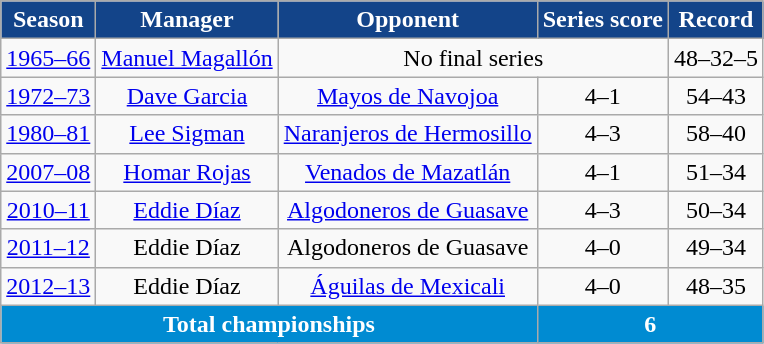<table class="wikitable plainrowheaders sortable" style="text-align:center;">
<tr>
<th scope="col" style="background-color:#134489; color:#FFFFFF;">Season</th>
<th scope="col" style="background-color:#134489; color:#FFFFFF;">Manager</th>
<th scope="col" style="background-color:#134489; color:#FFFFFF;">Opponent</th>
<th scope="col" style="background-color:#134489; color:#FFFFFF;">Series score</th>
<th scope="col" style="background-color:#134489; color:#FFFFFF;">Record</th>
</tr>
<tr>
<td><a href='#'>1965–66</a></td>
<td><a href='#'>Manuel Magallón</a></td>
<td colspan=2>No final series</td>
<td>48–32–5</td>
</tr>
<tr>
<td><a href='#'>1972–73</a></td>
<td><a href='#'>Dave Garcia</a></td>
<td><a href='#'>Mayos de Navojoa</a></td>
<td>4–1</td>
<td>54–43</td>
</tr>
<tr>
<td><a href='#'>1980–81</a></td>
<td><a href='#'>Lee Sigman</a></td>
<td><a href='#'>Naranjeros de Hermosillo</a></td>
<td>4–3</td>
<td>58–40</td>
</tr>
<tr>
<td><a href='#'>2007–08</a></td>
<td><a href='#'>Homar Rojas</a></td>
<td><a href='#'>Venados de Mazatlán</a></td>
<td>4–1</td>
<td>51–34</td>
</tr>
<tr>
<td><a href='#'>2010–11</a></td>
<td><a href='#'>Eddie Díaz</a></td>
<td><a href='#'>Algodoneros de Guasave</a></td>
<td>4–3</td>
<td>50–34</td>
</tr>
<tr>
<td><a href='#'>2011–12</a></td>
<td>Eddie Díaz</td>
<td>Algodoneros de Guasave</td>
<td>4–0</td>
<td>49–34</td>
</tr>
<tr>
<td><a href='#'>2012–13</a></td>
<td>Eddie Díaz</td>
<td><a href='#'>Águilas de Mexicali</a></td>
<td>4–0</td>
<td>48–35</td>
</tr>
<tr style="text-align:center; background-color:#008BD2; color:#FFFFFF;">
<td colspan="3"><strong>Total championships</strong></td>
<td colspan="2"><strong>6</strong></td>
</tr>
</table>
